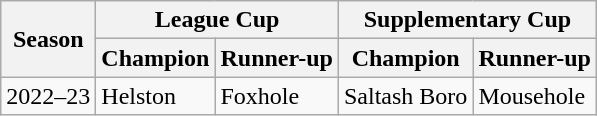<table class=wikitable>
<tr>
<th rowspan=2>Season</th>
<th colspan=2>League Cup</th>
<th colspan=2>Supplementary Cup</th>
</tr>
<tr>
<th>Champion</th>
<th>Runner-up</th>
<th>Champion</th>
<th>Runner-up</th>
</tr>
<tr>
<td>2022–23</td>
<td>Helston</td>
<td>Foxhole</td>
<td>Saltash Boro</td>
<td>Mousehole</td>
</tr>
</table>
